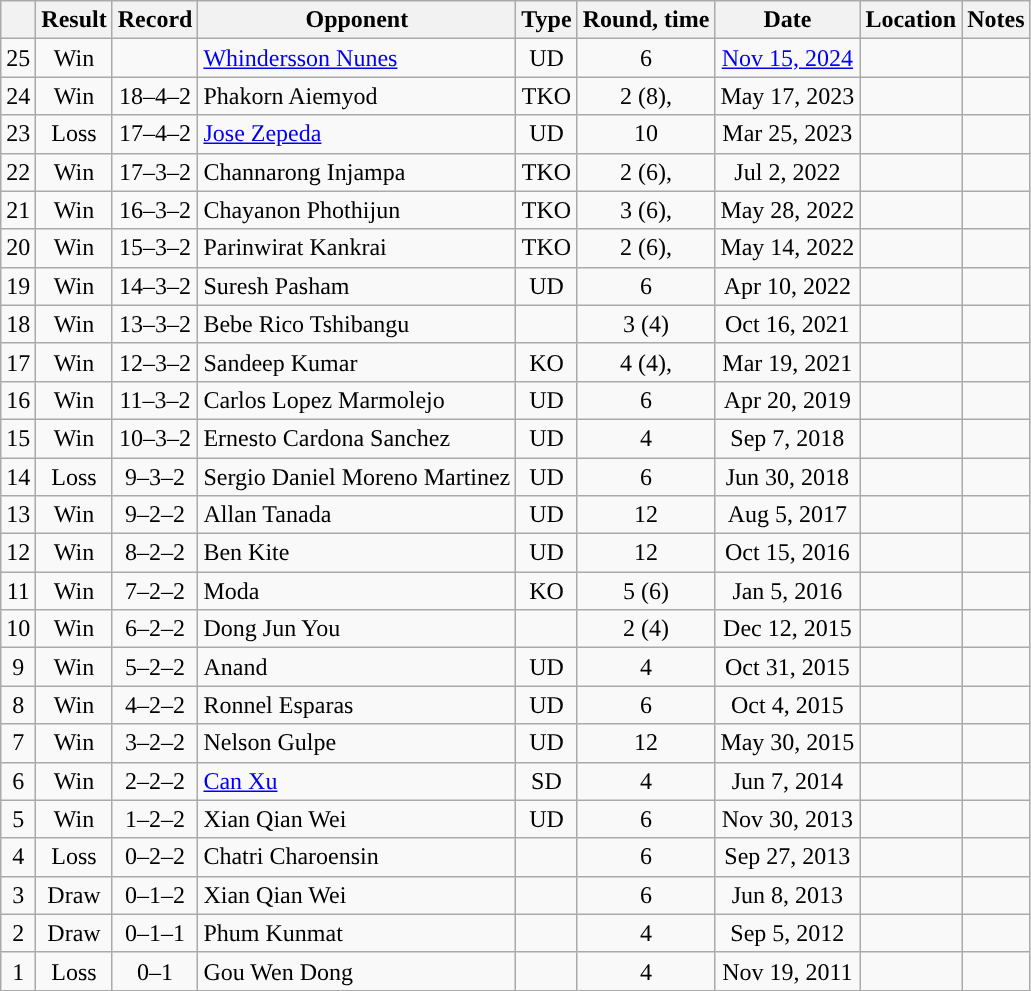<table class="wikitable" style="text-align:center">
<tr>
<th></th>
<th>Result</th>
<th>Record</th>
<th>Opponent</th>
<th>Type</th>
<th>Round, time</th>
<th>Date</th>
<th>Location</th>
<th>Notes</th>
</tr>
<tr>
<td>25</td>
<td>Win</td>
<td></td>
<td style="text-align:left;"><a href='#'>Whindersson Nunes</a></td>
<td>UD</td>
<td>6</td>
<td><a href='#'>Nov 15, 2024</a></td>
<td style="text-align:left;"></td>
<td></td>
</tr>
<tr>
<td>24</td>
<td>Win</td>
<td>18–4–2</td>
<td style="text-align:left;">Phakorn Aiemyod</td>
<td>TKO</td>
<td>2 (8), </td>
<td>May 17, 2023</td>
<td style="text-align:left;"></td>
<td></td>
</tr>
<tr>
<td>23</td>
<td>Loss</td>
<td>17–4–2</td>
<td style="text-align:left;"><a href='#'>Jose Zepeda</a></td>
<td>UD</td>
<td>10</td>
<td>Mar 25, 2023</td>
<td style="text-align:left;"></td>
<td></td>
</tr>
<tr>
<td>22</td>
<td>Win</td>
<td>17–3–2</td>
<td style="text-align:left;">Channarong Injampa</td>
<td>TKO</td>
<td>2 (6), </td>
<td>Jul 2, 2022</td>
<td style="text-align:left;"></td>
<td></td>
</tr>
<tr>
<td>21</td>
<td>Win</td>
<td>16–3–2</td>
<td style="text-align:left;">Chayanon Phothijun</td>
<td>TKO</td>
<td>3 (6), </td>
<td>May 28, 2022</td>
<td style="text-align:left;"></td>
<td></td>
</tr>
<tr>
<td>20</td>
<td>Win</td>
<td>15–3–2</td>
<td style="text-align:left;">Parinwirat Kankrai</td>
<td>TKO</td>
<td>2 (6), </td>
<td>May 14, 2022</td>
<td style="text-align:left;"></td>
<td></td>
</tr>
<tr>
<td>19</td>
<td>Win</td>
<td>14–3–2</td>
<td style="text-align:left;">Suresh Pasham</td>
<td>UD</td>
<td>6</td>
<td>Apr 10, 2022</td>
<td style="text-align:left;"></td>
<td></td>
</tr>
<tr>
<td>18</td>
<td>Win</td>
<td>13–3–2</td>
<td style="text-align:left;">Bebe Rico Tshibangu</td>
<td></td>
<td>3 (4)</td>
<td>Oct 16, 2021</td>
<td style="text-align:left;"></td>
<td></td>
</tr>
<tr>
<td>17</td>
<td>Win</td>
<td>12–3–2</td>
<td style="text-align:left;">Sandeep Kumar</td>
<td>KO</td>
<td>4 (4), </td>
<td>Mar 19, 2021</td>
<td style="text-align:left;"></td>
<td></td>
</tr>
<tr>
<td>16</td>
<td>Win</td>
<td>11–3–2</td>
<td style="text-align:left;">Carlos Lopez Marmolejo</td>
<td>UD</td>
<td>6</td>
<td>Apr 20, 2019</td>
<td style="text-align:left;"></td>
<td></td>
</tr>
<tr>
<td>15</td>
<td>Win</td>
<td>10–3–2</td>
<td style="text-align:left;">Ernesto Cardona Sanchez</td>
<td>UD</td>
<td>4</td>
<td>Sep 7, 2018</td>
<td style="text-align:left;"></td>
<td></td>
</tr>
<tr>
<td>14</td>
<td>Loss</td>
<td>9–3–2</td>
<td style="text-align:left;">Sergio Daniel Moreno Martinez</td>
<td>UD</td>
<td>6</td>
<td>Jun 30, 2018</td>
<td style="text-align:left;"></td>
<td></td>
</tr>
<tr>
<td>13</td>
<td>Win</td>
<td>9–2–2</td>
<td style="text-align:left;">Allan Tanada</td>
<td>UD</td>
<td>12</td>
<td>Aug 5, 2017</td>
<td style="text-align:left;"></td>
<td style="text-align:left;"></td>
</tr>
<tr>
<td>12</td>
<td>Win</td>
<td>8–2–2</td>
<td style="text-align:left;">Ben Kite</td>
<td>UD</td>
<td>12</td>
<td>Oct 15, 2016</td>
<td style="text-align:left;"></td>
<td style="text-align:left;"></td>
</tr>
<tr>
<td>11</td>
<td>Win</td>
<td>7–2–2</td>
<td style="text-align:left;">Moda</td>
<td>KO</td>
<td>5 (6)</td>
<td>Jan 5, 2016</td>
<td style="text-align:left;"></td>
<td></td>
</tr>
<tr>
<td>10</td>
<td>Win</td>
<td>6–2–2</td>
<td style="text-align:left;">Dong Jun You</td>
<td></td>
<td>2 (4)</td>
<td>Dec 12, 2015</td>
<td style="text-align:left;"></td>
<td></td>
</tr>
<tr>
<td>9</td>
<td>Win</td>
<td>5–2–2</td>
<td style="text-align:left;">Anand</td>
<td>UD</td>
<td>4</td>
<td>Oct 31, 2015</td>
<td style="text-align:left;"></td>
<td></td>
</tr>
<tr>
<td>8</td>
<td>Win</td>
<td>4–2–2</td>
<td style="text-align:left;">Ronnel Esparas</td>
<td>UD</td>
<td>6</td>
<td>Oct 4, 2015</td>
<td style="text-align:left;"></td>
<td></td>
</tr>
<tr>
<td>7</td>
<td>Win</td>
<td>3–2–2</td>
<td style="text-align:left;">Nelson Gulpe</td>
<td>UD</td>
<td>12</td>
<td>May 30, 2015</td>
<td style="text-align:left;"></td>
<td style="text-align:left;"></td>
</tr>
<tr>
<td>6</td>
<td>Win</td>
<td>2–2–2</td>
<td style="text-align:left;"><a href='#'>Can Xu</a></td>
<td>SD</td>
<td>4</td>
<td>Jun 7, 2014</td>
<td style="text-align:left;"></td>
<td></td>
</tr>
<tr>
<td>5</td>
<td>Win</td>
<td>1–2–2</td>
<td style="text-align:left;">Xian Qian Wei</td>
<td>UD</td>
<td>6</td>
<td>Nov 30, 2013</td>
<td style="text-align:left;"></td>
<td></td>
</tr>
<tr>
<td>4</td>
<td>Loss</td>
<td>0–2–2</td>
<td style="text-align:left;">Chatri Charoensin</td>
<td></td>
<td>6</td>
<td>Sep 27, 2013</td>
<td style="text-align:left;"></td>
<td></td>
</tr>
<tr>
<td>3</td>
<td>Draw</td>
<td>0–1–2</td>
<td style="text-align:left;">Xian Qian Wei</td>
<td></td>
<td>6</td>
<td>Jun 8, 2013</td>
<td style="text-align:left;"></td>
<td></td>
</tr>
<tr>
<td>2</td>
<td>Draw</td>
<td>0–1–1</td>
<td style="text-align:left;">Phum Kunmat</td>
<td></td>
<td>4</td>
<td>Sep 5, 2012</td>
<td style="text-align:left;"></td>
<td></td>
</tr>
<tr>
<td>1</td>
<td>Loss</td>
<td>0–1</td>
<td style="text-align:left;">Gou Wen Dong</td>
<td></td>
<td>4</td>
<td>Nov 19, 2011</td>
<td style="text-align:left;"></td>
<td></td>
</tr>
</table>
